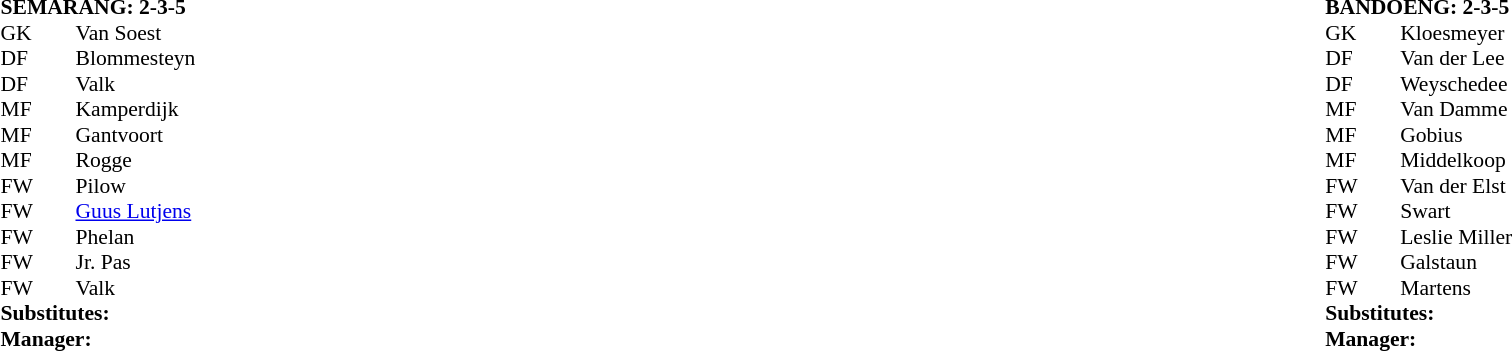<table style="width:100%;">
<tr>
<td style="vertical-align:top; width:50%;"><br><table style="font-size: 90%" cellspacing="0" cellpadding="0">
<tr>
<td colspan="4"><strong>SEMARANG: 2-3-5</strong></td>
</tr>
<tr>
<th width="25"></th>
<th width="25"></th>
</tr>
<tr>
<td>GK</td>
<td><strong></strong></td>
<td> Van Soest</td>
</tr>
<tr>
<td>DF</td>
<td><strong></strong></td>
<td> Blommesteyn</td>
</tr>
<tr>
<td>DF</td>
<td><strong></strong></td>
<td> Valk</td>
</tr>
<tr>
<td>MF</td>
<td><strong></strong></td>
<td> Kamperdĳk</td>
</tr>
<tr>
<td>MF</td>
<td><strong></strong></td>
<td> Gantvoort</td>
</tr>
<tr>
<td>MF</td>
<td><strong></strong></td>
<td> Rogge</td>
</tr>
<tr>
<td>FW</td>
<td><strong></strong></td>
<td> Pilow</td>
</tr>
<tr>
<td>FW</td>
<td><strong></strong></td>
<td> <a href='#'>Guus Lutjens</a></td>
</tr>
<tr>
<td>FW</td>
<td><strong></strong></td>
<td> Phelan</td>
</tr>
<tr>
<td>FW</td>
<td><strong></strong></td>
<td> Jr. Pas</td>
</tr>
<tr>
<td>FW</td>
<td><strong></strong></td>
<td> Valk</td>
</tr>
<tr>
<td colspan=3><strong>Substitutes:</strong></td>
</tr>
<tr>
<td></td>
</tr>
<tr>
<td colspan=3><strong>Manager:</strong></td>
</tr>
<tr>
<td></td>
</tr>
</table>
</td>
<td></td>
<td style="vertical-align:top; width:50%;"><br><table cellspacing="0" cellpadding="0" style="font-size:90%; margin:auto;">
<tr>
<td colspan="4"><strong>BANDOENG: 2-3-5</strong></td>
</tr>
<tr>
<th width="25"></th>
<th width="25"></th>
</tr>
<tr>
<td>GK</td>
<td><strong></strong></td>
<td> Kloesmeyer</td>
</tr>
<tr>
<td>DF</td>
<td><strong></strong></td>
<td> Van der Lee</td>
</tr>
<tr>
<td>DF</td>
<td><strong></strong></td>
<td> Weyschedee</td>
</tr>
<tr>
<td>MF</td>
<td><strong></strong></td>
<td> Van Damme</td>
</tr>
<tr>
<td>MF</td>
<td><strong></strong></td>
<td> Gobius</td>
</tr>
<tr>
<td>MF</td>
<td><strong></strong></td>
<td> Middelkoop</td>
</tr>
<tr>
<td>FW</td>
<td><strong></strong></td>
<td> Van der Elst</td>
</tr>
<tr>
<td>FW</td>
<td><strong></strong></td>
<td> Swart</td>
</tr>
<tr>
<td>FW</td>
<td><strong></strong></td>
<td> Leslie Miller</td>
</tr>
<tr>
<td>FW</td>
<td><strong></strong></td>
<td> Galstaun</td>
</tr>
<tr>
<td>FW</td>
<td><strong></strong></td>
<td> Martens</td>
</tr>
<tr>
<td colspan=3><strong>Substitutes:</strong></td>
</tr>
<tr>
<td></td>
</tr>
<tr>
<td colspan=3><strong>Manager:</strong></td>
</tr>
<tr>
<td></td>
</tr>
</table>
</td>
</tr>
</table>
